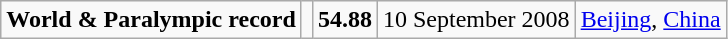<table class="wikitable">
<tr>
<td><strong>World & Paralympic record</strong></td>
<td></td>
<td><strong>54.88</strong></td>
<td>10 September 2008</td>
<td><a href='#'>Beijing</a>, <a href='#'>China</a></td>
</tr>
</table>
